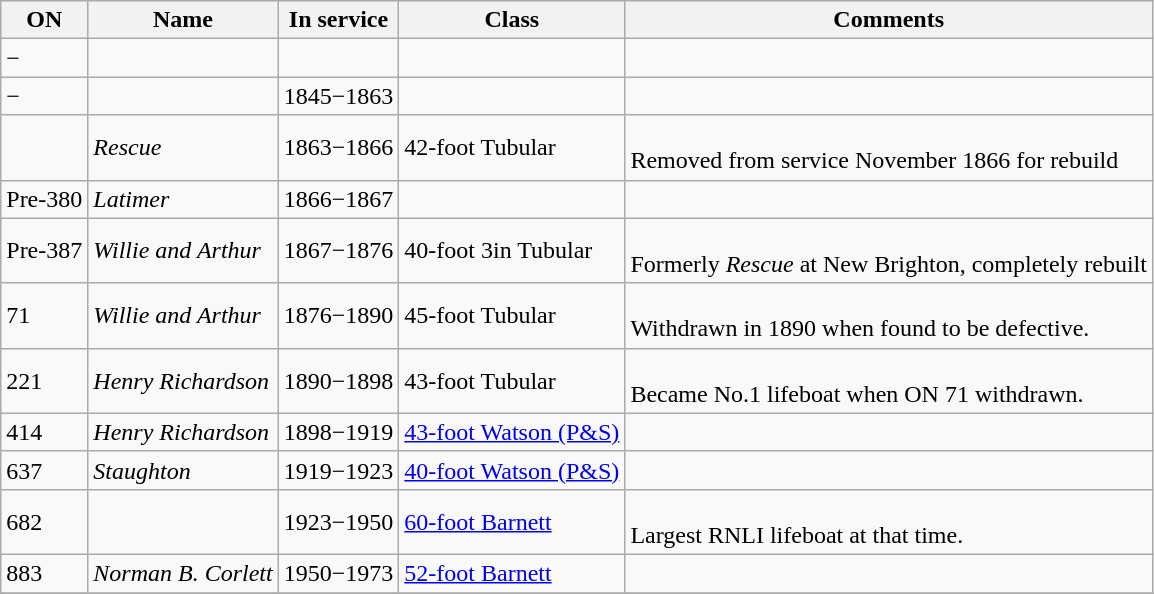<table class="wikitable">
<tr>
<th>ON</th>
<th>Name</th>
<th>In service</th>
<th>Class</th>
<th>Comments</th>
</tr>
<tr>
<td>−</td>
<td></td>
<td></td>
<td></td>
<td></td>
</tr>
<tr>
<td>−</td>
<td></td>
<td>1845−1863</td>
<td></td>
<td></td>
</tr>
<tr>
<td></td>
<td><em>Rescue</em></td>
<td>1863−1866</td>
<td>42-foot Tubular</td>
<td><br>Removed from service November 1866 for rebuild</td>
</tr>
<tr>
<td>Pre-380</td>
<td><em>Latimer</em></td>
<td>1866−1867</td>
<td></td>
<td></td>
</tr>
<tr>
<td>Pre-387</td>
<td><em>Willie and Arthur</em></td>
<td>1867−1876</td>
<td>40-foot 3in Tubular</td>
<td><br>Formerly <em>Rescue</em> at New Brighton, completely rebuilt</td>
</tr>
<tr>
<td>71</td>
<td><em>Willie and Arthur</em></td>
<td>1876−1890</td>
<td>45-foot Tubular</td>
<td><br>Withdrawn in 1890 when found to be defective.</td>
</tr>
<tr>
<td>221</td>
<td><em>Henry Richardson</em></td>
<td>1890−1898</td>
<td>43-foot Tubular</td>
<td><br>Became No.1 lifeboat when ON 71 withdrawn.</td>
</tr>
<tr>
<td>414</td>
<td><em>Henry Richardson</em></td>
<td>1898−1919</td>
<td><a href='#'>43-foot Watson (P&S)</a></td>
<td></td>
</tr>
<tr>
<td>637</td>
<td><em>Staughton</em></td>
<td>1919−1923</td>
<td><a href='#'>40-foot Watson (P&S)</a></td>
<td></td>
</tr>
<tr>
<td>682</td>
<td></td>
<td>1923−1950</td>
<td><a href='#'>60-foot Barnett</a></td>
<td><br>Largest RNLI lifeboat at that time.</td>
</tr>
<tr>
<td>883</td>
<td><em>Norman B. Corlett</em></td>
<td>1950−1973</td>
<td><a href='#'>52-foot Barnett</a></td>
<td></td>
</tr>
<tr>
</tr>
</table>
